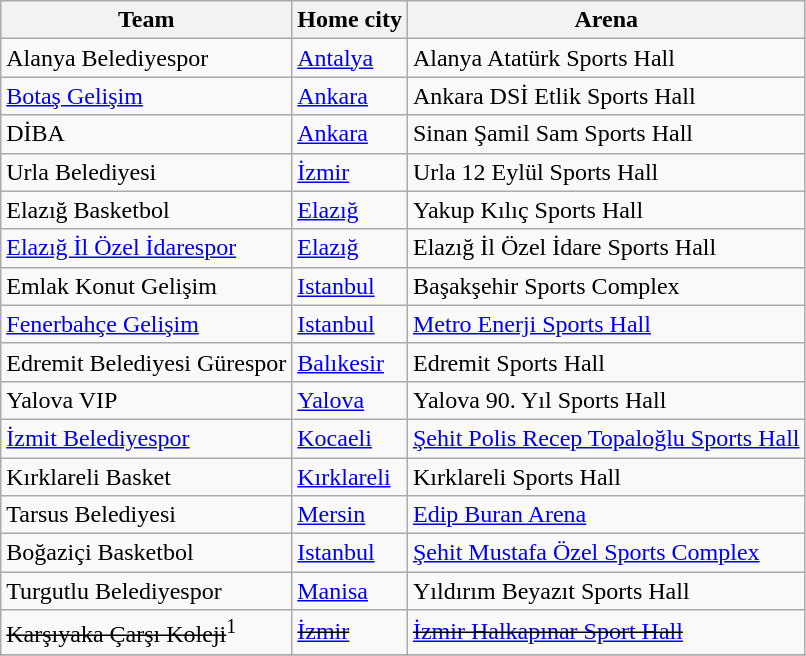<table class="wikitable sortable">
<tr>
<th>Team</th>
<th>Home city</th>
<th>Arena</th>
</tr>
<tr>
<td>Alanya Belediyespor</td>
<td><a href='#'>Antalya</a></td>
<td>Alanya Atatürk Sports Hall</td>
</tr>
<tr>
<td><a href='#'>Botaş Gelişim</a></td>
<td><a href='#'>Ankara</a></td>
<td>Ankara DSİ Etlik Sports Hall</td>
</tr>
<tr>
<td>DİBA</td>
<td><a href='#'>Ankara</a></td>
<td>Sinan Şamil Sam Sports Hall</td>
</tr>
<tr>
<td>Urla Belediyesi</td>
<td><a href='#'>İzmir</a></td>
<td>Urla 12 Eylül Sports Hall</td>
</tr>
<tr>
<td>Elazığ Basketbol</td>
<td><a href='#'>Elazığ</a></td>
<td>Yakup Kılıç Sports Hall</td>
</tr>
<tr>
<td><a href='#'>Elazığ İl Özel İdarespor</a></td>
<td><a href='#'>Elazığ</a></td>
<td>Elazığ İl Özel İdare Sports Hall</td>
</tr>
<tr>
<td>Emlak Konut Gelişim</td>
<td><a href='#'>Istanbul</a></td>
<td>Başakşehir Sports Complex</td>
</tr>
<tr>
<td><a href='#'>Fenerbahçe Gelişim</a></td>
<td><a href='#'>Istanbul</a></td>
<td><a href='#'>Metro Enerji Sports Hall</a></td>
</tr>
<tr>
<td>Edremit Belediyesi Gürespor</td>
<td><a href='#'>Balıkesir</a></td>
<td>Edremit Sports Hall</td>
</tr>
<tr>
<td>Yalova VIP</td>
<td><a href='#'>Yalova</a></td>
<td>Yalova 90. Yıl Sports Hall</td>
</tr>
<tr>
<td><a href='#'>İzmit Belediyespor</a></td>
<td><a href='#'>Kocaeli</a></td>
<td><a href='#'>Şehit Polis Recep Topaloğlu Sports Hall</a></td>
</tr>
<tr>
<td>Kırklareli Basket</td>
<td><a href='#'>Kırklareli</a></td>
<td>Kırklareli Sports Hall</td>
</tr>
<tr>
<td>Tarsus Belediyesi</td>
<td><a href='#'>Mersin</a></td>
<td><a href='#'>Edip Buran Arena</a></td>
</tr>
<tr>
<td>Boğaziçi Basketbol</td>
<td><a href='#'>Istanbul</a></td>
<td><a href='#'>Şehit Mustafa Özel Sports Complex</a></td>
</tr>
<tr>
<td>Turgutlu Belediyespor</td>
<td><a href='#'>Manisa</a></td>
<td>Yıldırım Beyazıt Sports Hall</td>
</tr>
<tr>
<td><s>Karşıyaka Çarşı Koleji</s><sup>1</sup></td>
<td><s><a href='#'>İzmir</a></s></td>
<td><s><a href='#'>İzmir Halkapınar Sport Hall</a></s></td>
</tr>
<tr>
</tr>
</table>
